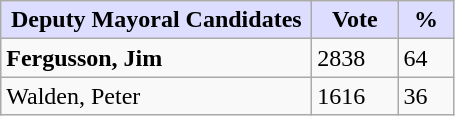<table class="wikitable">
<tr>
<th style="background:#ddf; width:200px;">Deputy Mayoral Candidates </th>
<th style="background:#ddf; width:50px;">Vote</th>
<th style="background:#ddf; width:30px;">%</th>
</tr>
<tr>
<td><strong>Fergusson, Jim</strong></td>
<td>2838</td>
<td>64</td>
</tr>
<tr>
<td>Walden, Peter</td>
<td>1616</td>
<td>36</td>
</tr>
</table>
